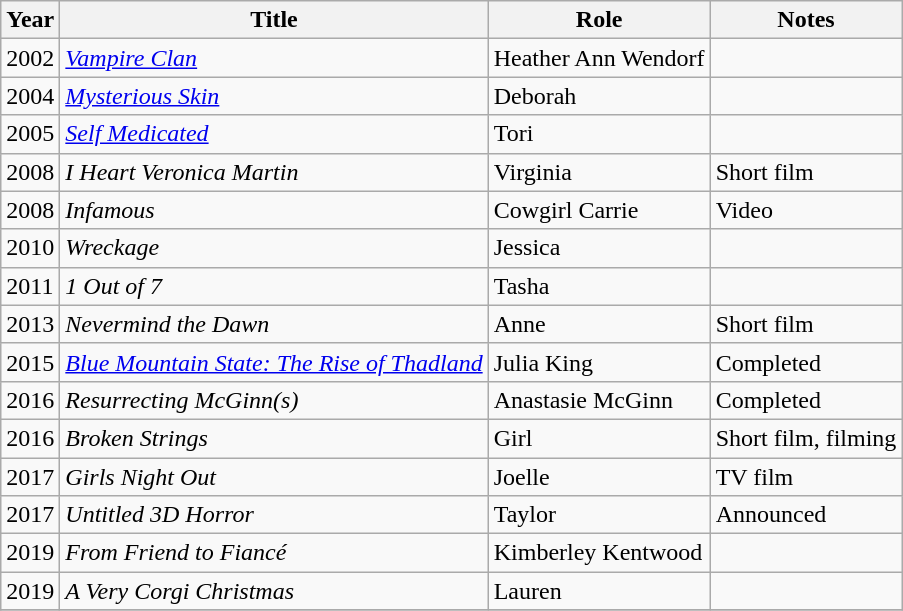<table class="wikitable sortable">
<tr>
<th>Year</th>
<th>Title</th>
<th>Role</th>
<th class="unsortable">Notes</th>
</tr>
<tr>
<td>2002</td>
<td><em><a href='#'>Vampire Clan</a></em></td>
<td>Heather Ann Wendorf</td>
<td></td>
</tr>
<tr>
<td>2004</td>
<td><em><a href='#'>Mysterious Skin</a></em></td>
<td>Deborah</td>
<td></td>
</tr>
<tr>
<td>2005</td>
<td><em><a href='#'>Self Medicated</a></em></td>
<td>Tori</td>
<td></td>
</tr>
<tr>
<td>2008</td>
<td><em>I Heart Veronica Martin</em></td>
<td>Virginia</td>
<td>Short film</td>
</tr>
<tr>
<td>2008</td>
<td><em>Infamous</em></td>
<td>Cowgirl Carrie</td>
<td>Video</td>
</tr>
<tr>
<td>2010</td>
<td><em>Wreckage</em></td>
<td>Jessica</td>
<td></td>
</tr>
<tr>
<td>2011</td>
<td><em>1 Out of 7</em></td>
<td>Tasha</td>
<td></td>
</tr>
<tr>
<td>2013</td>
<td><em>Nevermind the Dawn</em></td>
<td>Anne</td>
<td>Short film</td>
</tr>
<tr>
<td>2015</td>
<td><em><a href='#'>Blue Mountain State: The Rise of Thadland</a></em></td>
<td>Julia King</td>
<td>Completed</td>
</tr>
<tr>
<td>2016</td>
<td><em>Resurrecting McGinn(s)</em></td>
<td>Anastasie McGinn</td>
<td>Completed</td>
</tr>
<tr>
<td>2016</td>
<td><em>Broken Strings</em></td>
<td>Girl</td>
<td>Short film, filming</td>
</tr>
<tr>
<td>2017</td>
<td><em>Girls Night Out</em></td>
<td>Joelle</td>
<td>TV film</td>
</tr>
<tr>
<td>2017</td>
<td><em>Untitled 3D Horror</em></td>
<td>Taylor</td>
<td>Announced</td>
</tr>
<tr>
<td>2019</td>
<td><em>From Friend to Fiancé</em></td>
<td>Kimberley Kentwood</td>
<td></td>
</tr>
<tr>
<td>2019</td>
<td data-sort-value="Very Corgi Christmas, A"><em>A Very Corgi Christmas</em></td>
<td>Lauren</td>
<td></td>
</tr>
<tr>
</tr>
</table>
